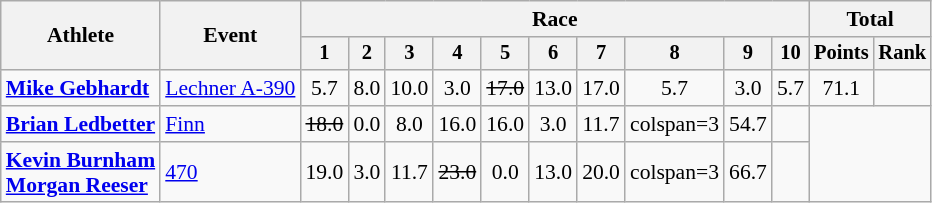<table class=wikitable style=font-size:90%;text-align:center>
<tr>
<th rowspan=2>Athlete</th>
<th rowspan=2>Event</th>
<th colspan=10>Race</th>
<th colspan=2>Total</th>
</tr>
<tr style=font-size:95%>
<th>1</th>
<th>2</th>
<th>3</th>
<th>4</th>
<th>5</th>
<th>6</th>
<th>7</th>
<th>8</th>
<th>9</th>
<th>10</th>
<th>Points</th>
<th>Rank</th>
</tr>
<tr>
<td align=left><strong><a href='#'>Mike Gebhardt</a></strong></td>
<td align=left><a href='#'>Lechner A-390</a></td>
<td>5.7</td>
<td>8.0</td>
<td>10.0</td>
<td>3.0</td>
<td><s>17.0</s></td>
<td>13.0</td>
<td>17.0</td>
<td>5.7</td>
<td>3.0</td>
<td>5.7</td>
<td>71.1</td>
<td></td>
</tr>
<tr>
<td align=left><strong><a href='#'>Brian Ledbetter</a></strong></td>
<td align=left><a href='#'>Finn</a></td>
<td><s>18.0</s></td>
<td>0.0</td>
<td>8.0</td>
<td>16.0</td>
<td>16.0</td>
<td>3.0</td>
<td>11.7</td>
<td>colspan=3 </td>
<td>54.7</td>
<td></td>
</tr>
<tr>
<td align=left><strong><a href='#'>Kevin Burnham</a><br><a href='#'>Morgan Reeser</a></strong></td>
<td align=left><a href='#'>470</a></td>
<td>19.0</td>
<td>3.0</td>
<td>11.7</td>
<td><s>23.0</s></td>
<td>0.0</td>
<td>13.0</td>
<td>20.0</td>
<td>colspan=3 </td>
<td>66.7</td>
<td></td>
</tr>
</table>
